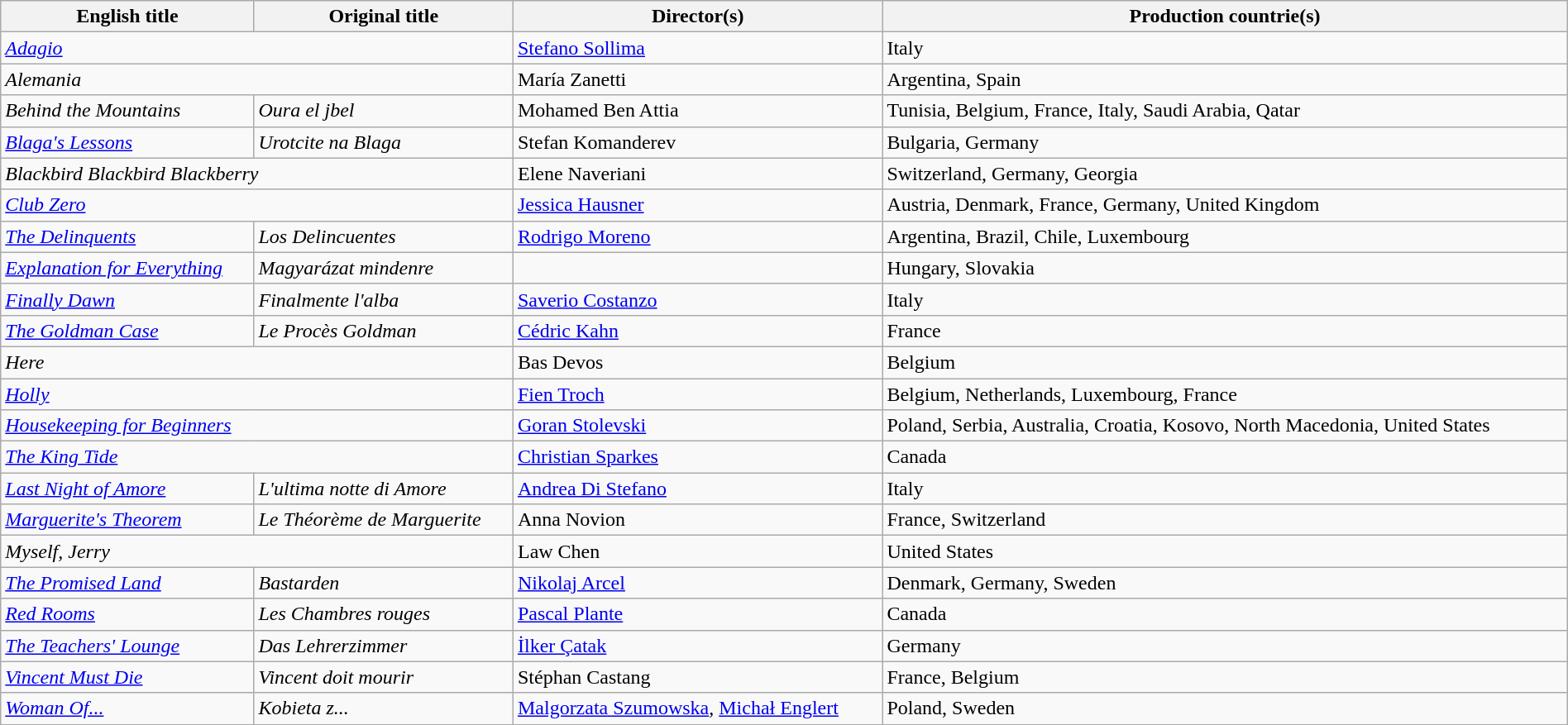<table class="sortable wikitable" style="width:100%; margin-bottom:4px" cellpadding="5">
<tr>
<th scope="col">English title</th>
<th scope="col">Original title</th>
<th scope="col">Director(s)</th>
<th scope="col">Production countrie(s)</th>
</tr>
<tr>
<td colspan="2"><em><a href='#'>Adagio</a></em></td>
<td><a href='#'>Stefano Sollima</a></td>
<td>Italy</td>
</tr>
<tr>
<td colspan="2"><em>Alemania</em></td>
<td>María Zanetti</td>
<td>Argentina, Spain</td>
</tr>
<tr>
<td><em>Behind the Mountains</em></td>
<td><em>Oura el jbel</em></td>
<td>Mohamed Ben Attia</td>
<td>Tunisia, Belgium, France, Italy, Saudi Arabia, Qatar</td>
</tr>
<tr>
<td><em><a href='#'>Blaga's Lessons</a></em></td>
<td><em>Urotcite na Blaga</em></td>
<td>Stefan Komanderev</td>
<td>Bulgaria, Germany</td>
</tr>
<tr>
<td colspan="2"><em>Blackbird Blackbird Blackberry</em></td>
<td>Elene Naveriani</td>
<td>Switzerland, Germany, Georgia</td>
</tr>
<tr>
<td colspan="2"><em><a href='#'>Club Zero</a></em></td>
<td><a href='#'>Jessica Hausner</a></td>
<td>Austria, Denmark, France, Germany, United Kingdom</td>
</tr>
<tr>
<td><em><a href='#'>The Delinquents</a></em></td>
<td><em>Los Delincuentes</em></td>
<td><a href='#'>Rodrigo Moreno</a></td>
<td>Argentina, Brazil, Chile, Luxembourg</td>
</tr>
<tr>
<td><em><a href='#'>Explanation for Everything</a></em></td>
<td><em>Magyarázat mindenre</em></td>
<td></td>
<td>Hungary, Slovakia</td>
</tr>
<tr>
<td><em><a href='#'>Finally Dawn</a></em></td>
<td><em>Finalmente l'alba</em></td>
<td><a href='#'>Saverio Costanzo</a></td>
<td>Italy</td>
</tr>
<tr>
<td><em><a href='#'>The Goldman Case</a></em></td>
<td><em>Le Procès Goldman</em></td>
<td><a href='#'>Cédric Kahn</a></td>
<td>France</td>
</tr>
<tr>
<td colspan="2"><em>Here</em></td>
<td>Bas Devos</td>
<td>Belgium</td>
</tr>
<tr>
<td colspan="2"><em><a href='#'>Holly</a></em></td>
<td><a href='#'>Fien Troch</a></td>
<td>Belgium, Netherlands, Luxembourg, France</td>
</tr>
<tr>
<td colspan=2><em><a href='#'>Housekeeping for Beginners</a></em></td>
<td><a href='#'>Goran Stolevski</a></td>
<td>Poland, Serbia, Australia, Croatia, Kosovo, North Macedonia, United States</td>
</tr>
<tr>
<td colspan=2><em><a href='#'>The King Tide</a></em></td>
<td><a href='#'>Christian Sparkes</a></td>
<td>Canada</td>
</tr>
<tr>
<td><em><a href='#'>Last Night of Amore</a></em></td>
<td><em>L'ultima notte di Amore</em></td>
<td><a href='#'>Andrea Di Stefano</a></td>
<td>Italy</td>
</tr>
<tr>
<td><em><a href='#'>Marguerite's Theorem</a></em></td>
<td><em>Le Théorème de Marguerite</em></td>
<td>Anna Novion</td>
<td>France, Switzerland</td>
</tr>
<tr>
<td colspan=2><em>Myself, Jerry</em></td>
<td>Law Chen</td>
<td>United States</td>
</tr>
<tr>
<td><em><a href='#'>The Promised Land</a></em></td>
<td><em>Bastarden</em></td>
<td><a href='#'>Nikolaj Arcel</a></td>
<td>Denmark, Germany, Sweden</td>
</tr>
<tr>
<td><em><a href='#'>Red Rooms</a></em></td>
<td><em>Les Chambres rouges</em></td>
<td><a href='#'>Pascal Plante</a></td>
<td>Canada</td>
</tr>
<tr>
<td><em><a href='#'>The Teachers' Lounge</a></em></td>
<td><em>Das Lehrerzimmer</em></td>
<td><a href='#'>İlker Çatak</a></td>
<td>Germany</td>
</tr>
<tr>
<td><em><a href='#'>Vincent Must Die</a></em></td>
<td><em>Vincent doit mourir</em></td>
<td>Stéphan Castang</td>
<td>France, Belgium</td>
</tr>
<tr>
<td><em><a href='#'>Woman Of...</a></em></td>
<td><em>Kobieta z...</em></td>
<td><a href='#'>Malgorzata Szumowska</a>, <a href='#'>Michał Englert</a></td>
<td>Poland, Sweden</td>
</tr>
<tr>
</tr>
</table>
